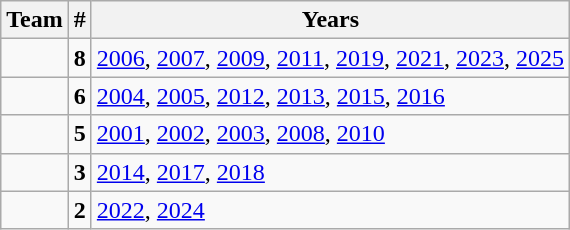<table class="wikitable" style="text-align:center;">
<tr>
<th>Team</th>
<th>#</th>
<th class="unsortable">Years</th>
</tr>
<tr>
<td style=><strong><a href='#'></a></strong></td>
<td><strong>8</strong></td>
<td align=left><a href='#'>2006</a>, <a href='#'>2007</a>, <a href='#'>2009</a>, <a href='#'>2011</a>, <a href='#'>2019</a>, <a href='#'>2021</a>, <a href='#'>2023</a>, <a href='#'>2025</a></td>
</tr>
<tr>
<td style=><strong><a href='#'></a></strong></td>
<td><strong>6</strong></td>
<td align=left><a href='#'>2004</a>, <a href='#'>2005</a>, <a href='#'>2012</a>, <a href='#'>2013</a>, <a href='#'>2015</a>, <a href='#'>2016</a></td>
</tr>
<tr>
<td style=><strong><a href='#'></a></strong></td>
<td><strong>5</strong></td>
<td align=left><a href='#'>2001</a>, <a href='#'>2002</a>, <a href='#'>2003</a>, <a href='#'>2008</a>, <a href='#'>2010</a></td>
</tr>
<tr>
<td style=><strong><a href='#'></a></strong></td>
<td><strong>3</strong></td>
<td align=left><a href='#'>2014</a>, <a href='#'>2017</a>, <a href='#'>2018</a></td>
</tr>
<tr>
<td style=><strong><a href='#'></a></strong></td>
<td><strong>2</strong></td>
<td align=left><a href='#'>2022</a>, <a href='#'>2024</a></td>
</tr>
</table>
